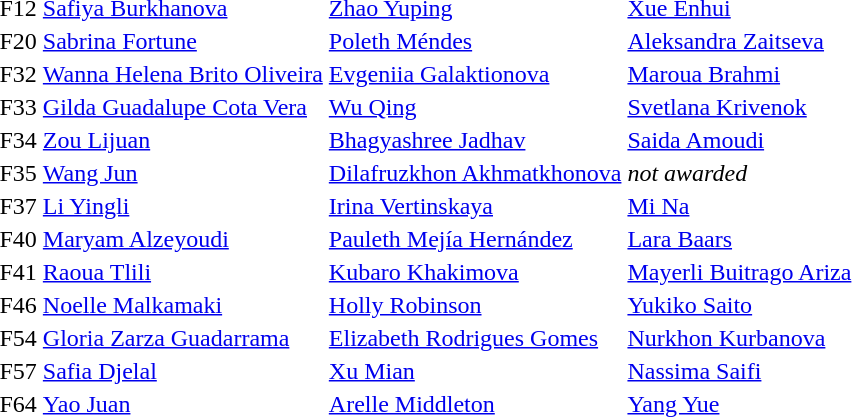<table>
<tr>
<td>F12</td>
<td><a href='#'>Safiya Burkhanova</a><br></td>
<td><a href='#'>Zhao Yuping</a><br></td>
<td><a href='#'>Xue Enhui</a><br></td>
</tr>
<tr>
<td>F20</td>
<td><a href='#'>Sabrina Fortune</a><br></td>
<td><a href='#'>Poleth Méndes</a><br></td>
<td><a href='#'>Aleksandra Zaitseva</a><br></td>
</tr>
<tr>
<td>F32</td>
<td><a href='#'>Wanna Helena Brito Oliveira</a><br></td>
<td><a href='#'>Evgeniia Galaktionova</a><br></td>
<td><a href='#'>Maroua Brahmi</a><br></td>
</tr>
<tr>
<td>F33</td>
<td><a href='#'>Gilda Guadalupe Cota Vera</a><br></td>
<td><a href='#'>Wu Qing</a><br></td>
<td><a href='#'>Svetlana Krivenok</a><br></td>
</tr>
<tr>
<td>F34</td>
<td><a href='#'>Zou Lijuan</a><br></td>
<td><a href='#'>Bhagyashree Jadhav</a><br></td>
<td><a href='#'>Saida Amoudi</a><br></td>
</tr>
<tr>
<td>F35</td>
<td><a href='#'>Wang Jun</a><br></td>
<td><a href='#'>Dilafruzkhon Akhmatkhonova</a><br></td>
<td><em>not awarded</em></td>
</tr>
<tr>
<td>F37</td>
<td><a href='#'>Li Yingli</a><br></td>
<td><a href='#'>Irina Vertinskaya</a><br></td>
<td><a href='#'>Mi Na</a><br></td>
</tr>
<tr>
<td>F40</td>
<td><a href='#'>Maryam Alzeyoudi</a><br></td>
<td><a href='#'>Pauleth Mejía Hernández</a><br></td>
<td><a href='#'>Lara Baars</a><br></td>
</tr>
<tr>
<td>F41</td>
<td><a href='#'>Raoua Tlili</a><br></td>
<td><a href='#'>Kubaro Khakimova</a><br></td>
<td><a href='#'>Mayerli Buitrago Ariza</a><br></td>
</tr>
<tr>
<td>F46</td>
<td><a href='#'>Noelle Malkamaki</a><br></td>
<td><a href='#'>Holly Robinson</a><br></td>
<td><a href='#'>Yukiko Saito</a><br></td>
</tr>
<tr>
<td>F54</td>
<td><a href='#'>Gloria Zarza Guadarrama</a><br></td>
<td><a href='#'>Elizabeth Rodrigues Gomes</a><br></td>
<td><a href='#'>Nurkhon Kurbanova</a><br></td>
</tr>
<tr>
<td>F57</td>
<td><a href='#'>Safia Djelal</a><br></td>
<td><a href='#'>Xu Mian</a><br></td>
<td><a href='#'>Nassima Saifi</a><br></td>
</tr>
<tr>
<td>F64</td>
<td><a href='#'>Yao Juan</a><br></td>
<td><a href='#'>Arelle Middleton</a><br></td>
<td><a href='#'>Yang Yue</a><br></td>
</tr>
</table>
